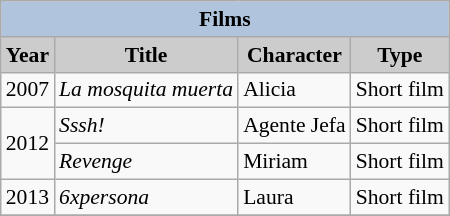<table class="wikitable" style="font-size: 90%;">
<tr>
<th colspan="4" style="background:#B0C4DE;">Films</th>
</tr>
<tr>
<th style="background: #CCCCCC;">Year</th>
<th style="background: #CCCCCC;">Title</th>
<th style="background: #CCCCCC;">Character</th>
<th style="background: #CCCCCC;">Type</th>
</tr>
<tr>
<td>2007</td>
<td><em>La mosquita muerta</em></td>
<td>Alicia</td>
<td>Short film</td>
</tr>
<tr>
<td rowspan="2">2012</td>
<td><em>Sssh!</em></td>
<td>Agente Jefa</td>
<td>Short film</td>
</tr>
<tr>
<td><em>Revenge</em></td>
<td>Miriam</td>
<td>Short film</td>
</tr>
<tr>
<td>2013</td>
<td><em>6xpersona</em></td>
<td>Laura</td>
<td>Short film</td>
</tr>
<tr>
</tr>
</table>
